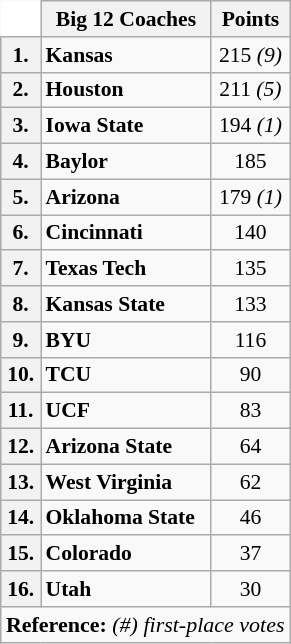<table class="wikitable" style="white-space:nowrap; font-size:90%;">
<tr>
<td ! colspan=1 style="background:white; border-top-style:hidden; border-left-style:hidden;"></td>
<th>Big 12 Coaches</th>
<th>Points</th>
</tr>
<tr>
<th>1.</th>
<td><strong>Kansas</strong></td>
<td align="center">215 <em>(9)</em></td>
</tr>
<tr>
<th>2.</th>
<td><strong>Houston</strong></td>
<td align="center">211 <em>(5)</em></td>
</tr>
<tr>
<th>3.</th>
<td><strong>Iowa State</strong></td>
<td align="center">194 <em>(1)</em></td>
</tr>
<tr>
<th>4.</th>
<td><strong>Baylor</strong></td>
<td align="center">185</td>
</tr>
<tr>
<th>5.</th>
<td><strong>Arizona</strong></td>
<td align="center">179 <em>(1)</em></td>
</tr>
<tr>
<th>6.</th>
<td><strong>Cincinnati</strong></td>
<td align="center">140</td>
</tr>
<tr>
<th>7.</th>
<td><strong>Texas Tech</strong></td>
<td align="center">135</td>
</tr>
<tr>
<th>8.</th>
<td><strong>Kansas State</strong></td>
<td align="center">133</td>
</tr>
<tr>
<th>9.</th>
<td><strong>BYU</strong></td>
<td align="center">116</td>
</tr>
<tr>
<th>10.</th>
<td><strong>TCU</strong></td>
<td align="center">90</td>
</tr>
<tr>
<th>11.</th>
<td><strong>UCF</strong></td>
<td align="center">83</td>
</tr>
<tr>
<th>12.</th>
<td><strong>Arizona State</strong></td>
<td align="center">64</td>
</tr>
<tr>
<th>13.</th>
<td><strong>West Virginia</strong></td>
<td align="center">62</td>
</tr>
<tr>
<th>14.</th>
<td><strong>Oklahoma State</strong></td>
<td align="center">46</td>
</tr>
<tr>
<th>15.</th>
<td><strong>Colorado</strong></td>
<td align="center">37</td>
</tr>
<tr>
<th>16.</th>
<td><strong>Utah</strong></td>
<td align="center">30</td>
</tr>
<tr>
<td colspan="4"  style="font-size:11pt; text-align:center;"><strong>Reference:</strong>  <em>(#) first-place votes</em></td>
</tr>
</table>
